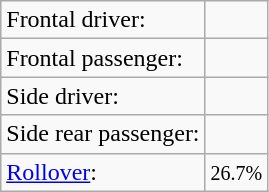<table class="wikitable">
<tr>
<td>Frontal driver:</td>
<td></td>
</tr>
<tr>
<td>Frontal passenger:</td>
<td></td>
</tr>
<tr>
<td>Side driver:</td>
<td></td>
</tr>
<tr>
<td>Side rear passenger:</td>
<td></td>
</tr>
<tr>
<td><a href='#'>Rollover</a>:</td>
<td> <small>26.7%</small></td>
</tr>
</table>
